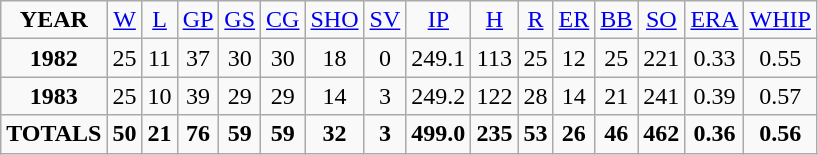<table class="wikitable" style="text-align:center;">
<tr>
<td><strong>YEAR</strong></td>
<td><a href='#'>W</a></td>
<td><a href='#'>L</a></td>
<td><a href='#'>GP</a></td>
<td><a href='#'>GS</a></td>
<td><a href='#'>CG</a></td>
<td><a href='#'>SHO</a></td>
<td><a href='#'>SV</a></td>
<td><a href='#'>IP</a></td>
<td><a href='#'>H</a></td>
<td><a href='#'>R</a></td>
<td><a href='#'>ER</a></td>
<td><a href='#'>BB</a></td>
<td><a href='#'>SO</a></td>
<td><a href='#'>ERA</a></td>
<td><a href='#'>WHIP</a></td>
</tr>
<tr>
<td><strong>1982</strong></td>
<td>25</td>
<td>11</td>
<td>37</td>
<td>30</td>
<td>30</td>
<td>18</td>
<td>0</td>
<td>249.1</td>
<td>113</td>
<td>25</td>
<td>12</td>
<td>25</td>
<td>221</td>
<td>0.33</td>
<td>0.55</td>
</tr>
<tr>
<td><strong>1983</strong></td>
<td>25</td>
<td>10</td>
<td>39</td>
<td>29</td>
<td>29</td>
<td>14</td>
<td>3</td>
<td>249.2</td>
<td>122</td>
<td>28</td>
<td>14</td>
<td>21</td>
<td>241</td>
<td>0.39</td>
<td>0.57</td>
</tr>
<tr>
<td><strong>TOTALS</strong></td>
<td><strong>50</strong></td>
<td><strong>21</strong></td>
<td><strong>76</strong></td>
<td><strong>59</strong></td>
<td><strong>59</strong></td>
<td><strong>32</strong></td>
<td><strong>3</strong></td>
<td><strong>499.0</strong></td>
<td><strong>235</strong></td>
<td><strong>53</strong></td>
<td><strong>26</strong></td>
<td><strong>46</strong></td>
<td><strong>462</strong></td>
<td><strong>0.36</strong></td>
<td><strong>0.56</strong></td>
</tr>
</table>
